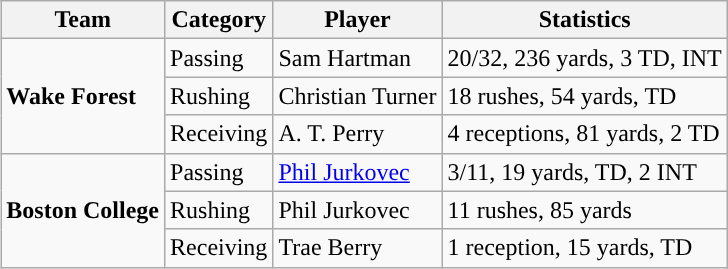<table class="wikitable" style="float: right;">
<tr>
<th>Team</th>
<th>Category</th>
<th>Player</th>
<th>Statistics</th>
</tr>
<tr>
<td rowspan=3><strong>Wake Forest</strong></td>
<td>Passing</td>
<td>Sam Hartman</td>
<td>20/32, 236 yards, 3 TD, INT</td>
</tr>
<tr>
<td>Rushing</td>
<td>Christian Turner</td>
<td>18 rushes, 54 yards, TD</td>
</tr>
<tr>
<td>Receiving</td>
<td>A. T. Perry</td>
<td>4 receptions, 81 yards, 2 TD</td>
</tr>
<tr>
<td rowspan=3><strong>Boston College</strong></td>
<td>Passing</td>
<td><a href='#'>Phil Jurkovec</a></td>
<td>3/11, 19 yards, TD, 2 INT</td>
</tr>
<tr>
<td>Rushing</td>
<td>Phil Jurkovec</td>
<td>11 rushes, 85 yards</td>
</tr>
<tr>
<td>Receiving</td>
<td>Trae Berry</td>
<td>1 reception, 15 yards, TD</td>
</tr>
</table>
